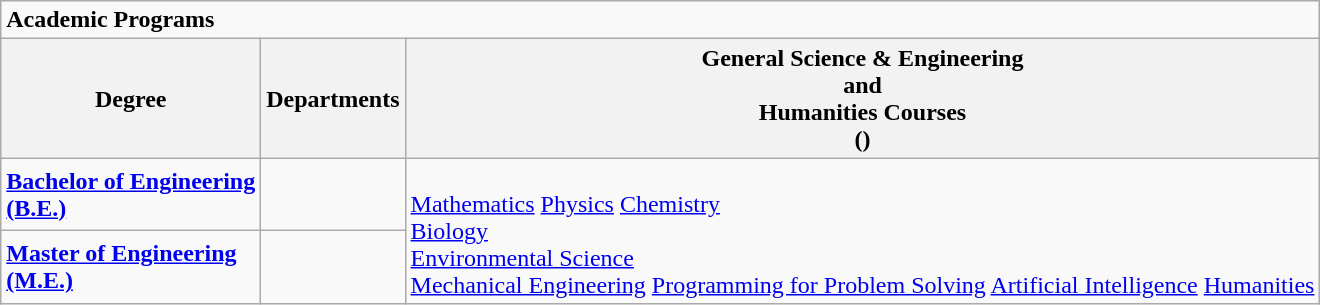<table class="wikitable sortable">
<tr>
<td colspan="3"><strong>Academic Programs</strong></td>
</tr>
<tr>
<th>Degree</th>
<th>Departments</th>
<th>General Science & Engineering<br>and<br>Humanities Courses<br>(<em></em>)</th>
</tr>
<tr>
<td><strong><a href='#'> Bachelor of Engineering<br>(B.E.)</a></strong></td>
<td></td>
<td rowspan=2><br><a href='#'>Mathematics</a>
<a href='#'>Physics</a>
<a href='#'>Chemistry</a><br><a href='#'>Biology</a><br><a href='#'>Environmental Science</a><br><a href='#'>Mechanical Engineering</a>
<a href='#'>Programming for Problem Solving</a>
<a href='#'>Artificial Intelligence</a>
<a href='#'>Humanities</a></td>
</tr>
<tr>
<td><strong><a href='#'> Master of Engineering<br>(M.E.)</a></strong></td>
<td></td>
</tr>
</table>
